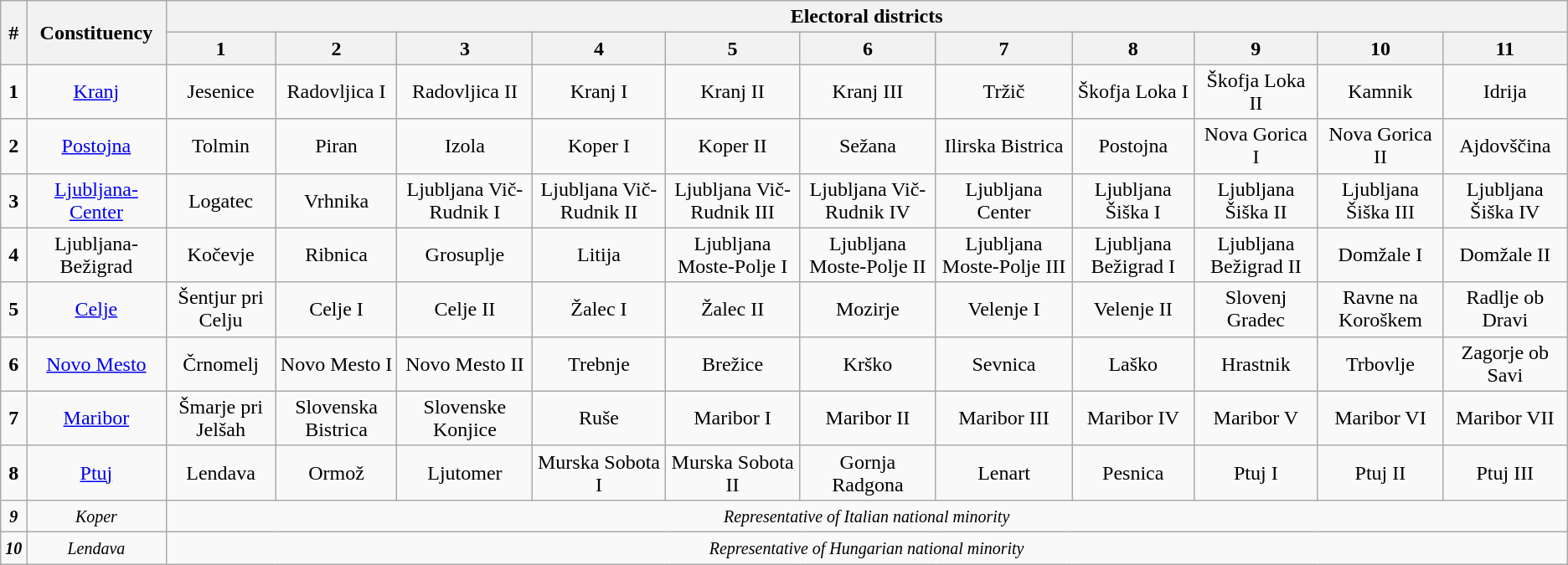<table class="wikitable" style="text-align: center;">
<tr>
<th rowspan="2">#</th>
<th rowspan="2">Constituency</th>
<th colspan="11">Electoral districts</th>
</tr>
<tr>
<th>1</th>
<th>2</th>
<th>3</th>
<th>4</th>
<th>5</th>
<th>6</th>
<th>7</th>
<th>8</th>
<th>9</th>
<th>10</th>
<th>11</th>
</tr>
<tr>
<td style="text-align:center;"><strong>1</strong></td>
<td><a href='#'>Kranj</a></td>
<td>Jesenice</td>
<td>Radovljica I</td>
<td>Radovljica II</td>
<td>Kranj I</td>
<td>Kranj II</td>
<td>Kranj III</td>
<td>Tržič</td>
<td>Škofja Loka I</td>
<td>Škofja Loka II</td>
<td>Kamnik</td>
<td>Idrija</td>
</tr>
<tr>
<td style="text-align:center;"><strong>2</strong></td>
<td><a href='#'>Postojna</a></td>
<td>Tolmin</td>
<td>Piran</td>
<td>Izola</td>
<td>Koper I</td>
<td>Koper II</td>
<td>Sežana</td>
<td>Ilirska Bistrica</td>
<td>Postojna</td>
<td>Nova Gorica I</td>
<td>Nova Gorica II</td>
<td>Ajdovščina</td>
</tr>
<tr>
<td style="text-align:center;"><strong>3</strong></td>
<td><a href='#'>Ljubljana-Center</a></td>
<td>Logatec</td>
<td>Vrhnika</td>
<td>Ljubljana Vič-Rudnik I</td>
<td>Ljubljana Vič-Rudnik II</td>
<td>Ljubljana Vič-Rudnik III</td>
<td>Ljubljana Vič-Rudnik IV</td>
<td>Ljubljana Center</td>
<td>Ljubljana Šiška I</td>
<td>Ljubljana Šiška II</td>
<td>Ljubljana Šiška III</td>
<td>Ljubljana Šiška IV</td>
</tr>
<tr>
<td style="text-align:center;"><strong>4</strong></td>
<td>Ljubljana-Bežigrad</td>
<td>Kočevje</td>
<td>Ribnica</td>
<td>Grosuplje</td>
<td>Litija</td>
<td>Ljubljana Moste-Polje I</td>
<td>Ljubljana Moste-Polje II</td>
<td>Ljubljana Moste-Polje III</td>
<td>Ljubljana Bežigrad I</td>
<td>Ljubljana Bežigrad II</td>
<td>Domžale I</td>
<td>Domžale II</td>
</tr>
<tr>
<td style="text-align:center;"><strong>5</strong></td>
<td><a href='#'>Celje</a></td>
<td>Šentjur pri Celju</td>
<td>Celje I</td>
<td>Celje II</td>
<td>Žalec I</td>
<td>Žalec II</td>
<td>Mozirje</td>
<td>Velenje I</td>
<td>Velenje II</td>
<td>Slovenj Gradec</td>
<td>Ravne na Koroškem</td>
<td>Radlje ob Dravi</td>
</tr>
<tr>
<td style="text-align:center;"><strong>6</strong></td>
<td><a href='#'>Novo Mesto</a></td>
<td>Črnomelj</td>
<td>Novo Mesto I</td>
<td>Novo Mesto II</td>
<td>Trebnje</td>
<td>Brežice</td>
<td>Krško</td>
<td>Sevnica</td>
<td>Laško</td>
<td>Hrastnik</td>
<td>Trbovlje</td>
<td>Zagorje ob Savi</td>
</tr>
<tr>
<td style="text-align:center;"><strong>7</strong></td>
<td><a href='#'>Maribor</a></td>
<td>Šmarje pri Jelšah</td>
<td>Slovenska Bistrica</td>
<td>Slovenske Konjice</td>
<td>Ruše</td>
<td>Maribor I</td>
<td>Maribor II</td>
<td>Maribor III</td>
<td>Maribor IV</td>
<td>Maribor V</td>
<td>Maribor VI</td>
<td>Maribor VII</td>
</tr>
<tr>
<td style="text-align:center;"><strong>8</strong></td>
<td><a href='#'>Ptuj</a></td>
<td>Lendava</td>
<td>Ormož</td>
<td>Ljutomer</td>
<td>Murska Sobota I</td>
<td>Murska Sobota II</td>
<td>Gornja Radgona</td>
<td>Lenart</td>
<td>Pesnica</td>
<td>Ptuj I</td>
<td>Ptuj II</td>
<td>Ptuj III</td>
</tr>
<tr>
<td><strong><em><small>9</small></em></strong></td>
<td><em><small>Koper</small></em></td>
<td colspan="11"><em><small>Representative of Italian national minority</small></em></td>
</tr>
<tr>
<td><strong><em><small>10</small></em></strong></td>
<td><em><small>Lendava</small></em></td>
<td colspan="11"><em><small>Representative of Hungarian national minority</small></em></td>
</tr>
</table>
